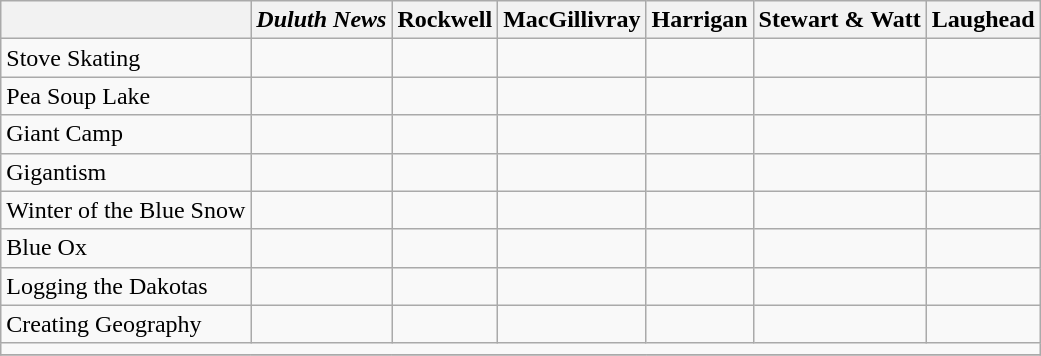<table class="wikitable">
<tr>
<th></th>
<th><em>Duluth News</em></th>
<th>Rockwell</th>
<th>MacGillivray</th>
<th>Harrigan</th>
<th>Stewart & Watt</th>
<th>Laughead</th>
</tr>
<tr>
<td align="left">Stove Skating</td>
<td></td>
<td></td>
<td></td>
<td></td>
<td></td>
<td></td>
</tr>
<tr>
<td align="left">Pea Soup Lake</td>
<td></td>
<td></td>
<td></td>
<td></td>
<td></td>
<td></td>
</tr>
<tr>
<td align="left">Giant Camp</td>
<td></td>
<td></td>
<td></td>
<td></td>
<td></td>
<td></td>
</tr>
<tr>
<td align="left">Gigantism</td>
<td></td>
<td></td>
<td></td>
<td></td>
<td></td>
<td></td>
</tr>
<tr>
<td align="left">Winter of the Blue Snow</td>
<td></td>
<td></td>
<td></td>
<td></td>
<td></td>
<td></td>
</tr>
<tr>
<td align="left">Blue Ox</td>
<td></td>
<td></td>
<td></td>
<td></td>
<td></td>
<td></td>
</tr>
<tr>
<td align="left">Logging the Dakotas</td>
<td></td>
<td></td>
<td></td>
<td></td>
<td></td>
<td></td>
</tr>
<tr>
<td align="left">Creating Geography</td>
<td></td>
<td></td>
<td></td>
<td></td>
<td></td>
<td></td>
</tr>
<tr>
<td colspan="7" style="text-align: left;"></td>
</tr>
<tr>
</tr>
</table>
